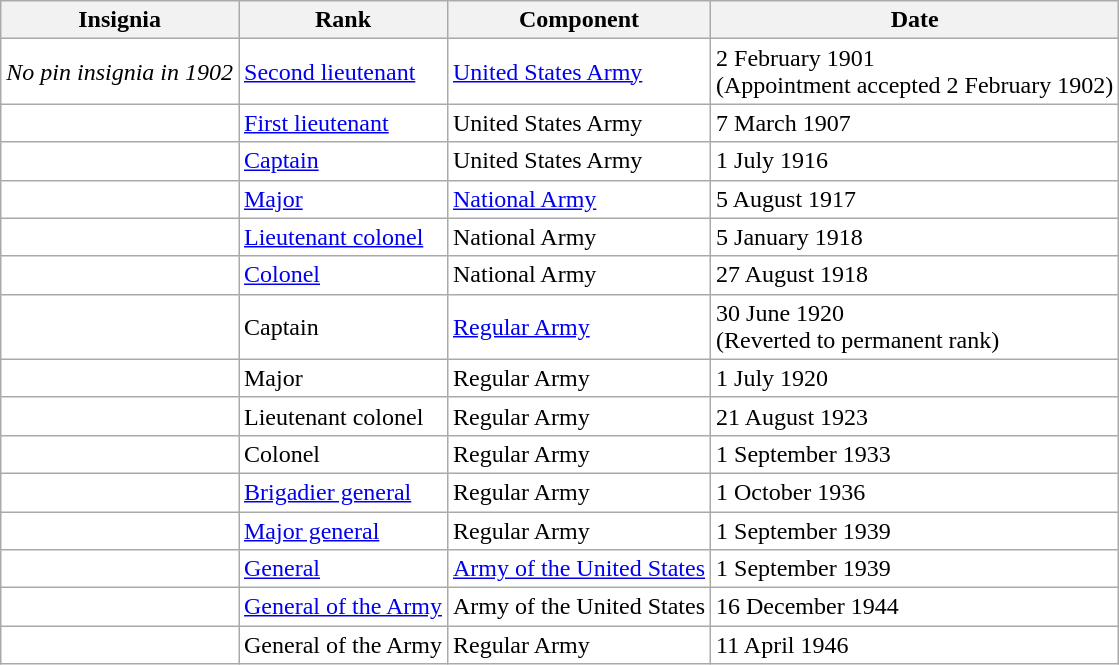<table class="wikitable" style="background:white">
<tr>
<th>Insignia</th>
<th>Rank</th>
<th>Component</th>
<th>Date</th>
</tr>
<tr>
<td style="text-align:center;"><em>No pin insignia in 1902</em></td>
<td><a href='#'>Second lieutenant</a></td>
<td><a href='#'>United States Army</a></td>
<td>2 February 1901<br>(Appointment accepted 2 February 1902)</td>
</tr>
<tr>
<td style="text-align:center;"></td>
<td><a href='#'>First lieutenant</a></td>
<td>United States Army</td>
<td>7 March 1907</td>
</tr>
<tr>
<td style="text-align:center;"></td>
<td><a href='#'>Captain</a></td>
<td>United States Army</td>
<td>1 July 1916</td>
</tr>
<tr>
<td style="text-align:center;"></td>
<td><a href='#'>Major</a></td>
<td><a href='#'>National Army</a></td>
<td>5 August 1917</td>
</tr>
<tr>
<td style="text-align:center;"></td>
<td><a href='#'>Lieutenant colonel</a></td>
<td>National Army</td>
<td>5 January 1918</td>
</tr>
<tr>
<td style="text-align:center;"></td>
<td><a href='#'>Colonel</a></td>
<td>National Army</td>
<td>27 August 1918</td>
</tr>
<tr>
<td style="text-align:center;"></td>
<td>Captain</td>
<td><a href='#'>Regular Army</a></td>
<td>30 June 1920<br>(Reverted to permanent rank)</td>
</tr>
<tr>
<td style="text-align:center;"></td>
<td>Major</td>
<td>Regular Army</td>
<td>1 July 1920</td>
</tr>
<tr>
<td style="text-align:center;"></td>
<td>Lieutenant colonel</td>
<td>Regular Army</td>
<td>21 August 1923</td>
</tr>
<tr>
<td style="text-align:center;"></td>
<td>Colonel</td>
<td>Regular Army</td>
<td>1 September 1933</td>
</tr>
<tr>
<td style="text-align:center;"></td>
<td><a href='#'>Brigadier general</a></td>
<td>Regular Army</td>
<td>1 October 1936</td>
</tr>
<tr>
<td style="text-align:center;"></td>
<td><a href='#'>Major general</a></td>
<td>Regular Army</td>
<td>1 September 1939</td>
</tr>
<tr>
<td style="text-align:center;"></td>
<td><a href='#'>General</a></td>
<td><a href='#'>Army of the United States</a></td>
<td>1 September 1939</td>
</tr>
<tr>
<td style="text-align:center;"></td>
<td><a href='#'>General of the Army</a></td>
<td>Army of the United States</td>
<td>16 December 1944</td>
</tr>
<tr>
<td></td>
<td>General of the Army</td>
<td>Regular Army</td>
<td>11 April 1946</td>
</tr>
</table>
